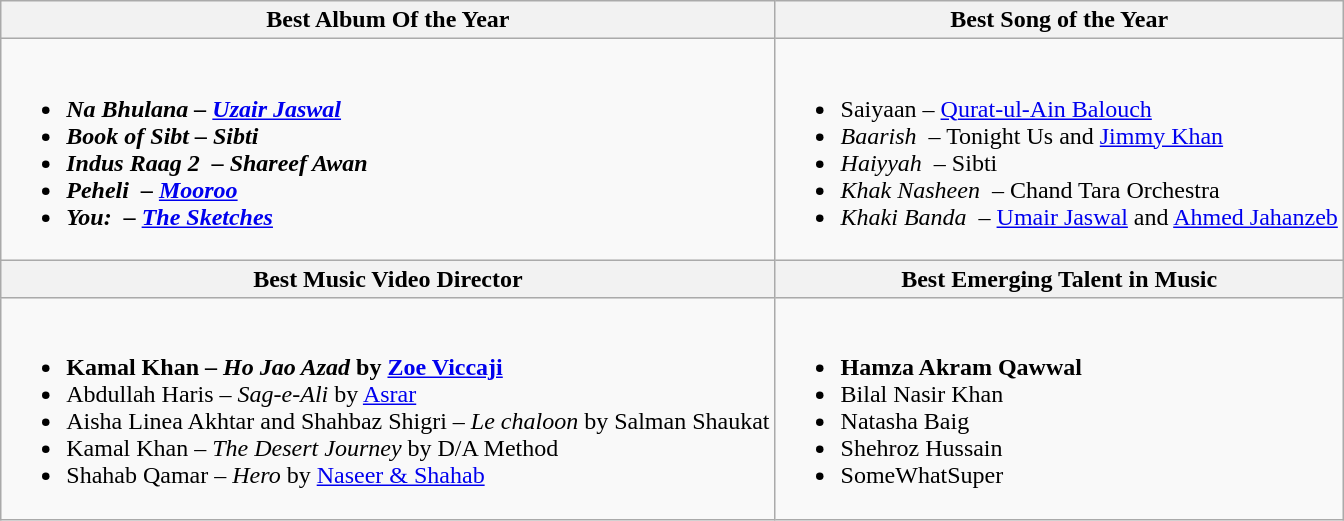<table class=wikitable style="width=100%">
<tr>
<th style="width=50%">Best Album Of the Year</th>
<th style="width=50%">Best Song of the Year</th>
</tr>
<tr>
<td valign="top"><br><ul><li><strong><em>Na Bhulana<em> – <a href='#'>Uzair Jaswal</a><strong></li><li></em>Book of Sibt<em> – Sibti</li><li></em>Indus Raag 2<em>  – Shareef Awan</li><li></em>Peheli<em>  – <a href='#'>Mooroo</a></li><li></em>You<em>:   – <a href='#'>The Sketches</a></li></ul></td>
<td valign="top"><br><ul><li></em></strong>Saiyaan</em> – <a href='#'>Qurat-ul-Ain Balouch</a></strong></li><li><em>Baarish</em>  – Tonight Us and <a href='#'>Jimmy Khan</a></li><li><em>Haiyyah</em>  – Sibti</li><li><em>Khak Nasheen</em>  – Chand Tara Orchestra</li><li><em>Khaki Banda</em>  – <a href='#'>Umair Jaswal</a> and <a href='#'>Ahmed Jahanzeb</a></li></ul></td>
</tr>
<tr>
<th style="width=50%">Best Music Video Director</th>
<th style="width=50%">Best Emerging Talent in Music</th>
</tr>
<tr>
<td valign="top"><br><ul><li><strong>Kamal Khan – <em>Ho Jao Azad</em> by <a href='#'>Zoe Viccaji</a></strong></li><li>Abdullah Haris – <em>Sag-e-Ali</em> by <a href='#'>Asrar</a></li><li>Aisha Linea Akhtar and Shahbaz Shigri – <em>Le chaloon</em> by Salman Shaukat</li><li>Kamal Khan – <em>The Desert Journey</em> by D/A Method</li><li>Shahab Qamar – <em>Hero</em> by <a href='#'>Naseer & Shahab</a></li></ul></td>
<td valign="top"><br><ul><li><strong>Hamza Akram Qawwal</strong></li><li>Bilal Nasir Khan</li><li>Natasha Baig</li><li>Shehroz Hussain</li><li>SomeWhatSuper</li></ul></td>
</tr>
</table>
